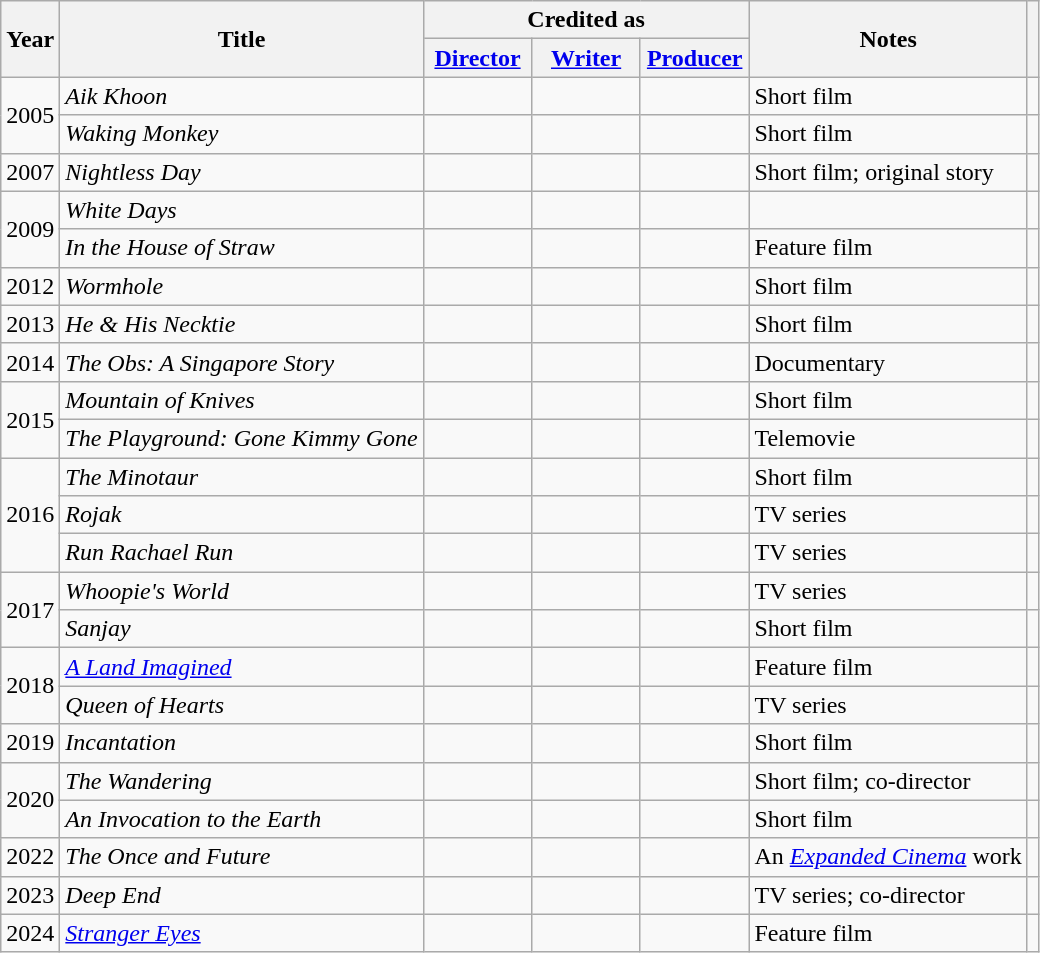<table class="wikitable sortable">
<tr>
<th rowspan="2">Year</th>
<th rowspan="2">Title</th>
<th colspan="3">Credited as</th>
<th rowspan="2" class=unsortable>Notes</th>
<th rowspan="2" class=unsortable></th>
</tr>
<tr>
<th width="65"><a href='#'>Director</a></th>
<th width="65"><a href='#'>Writer</a></th>
<th width="65"><a href='#'>Producer</a></th>
</tr>
<tr>
<td rowspan="2">2005</td>
<td><em>Aik Khoon</em></td>
<td></td>
<td></td>
<td></td>
<td>Short film</td>
<td></td>
</tr>
<tr>
<td><em>Waking Monkey</em></td>
<td></td>
<td></td>
<td></td>
<td>Short film</td>
<td></td>
</tr>
<tr>
<td>2007</td>
<td><em>Nightless Day</em></td>
<td></td>
<td></td>
<td></td>
<td>Short film; original story</td>
<td></td>
</tr>
<tr>
<td rowspan="2">2009</td>
<td><em>White Days</em></td>
<td></td>
<td></td>
<td></td>
<td></td>
<td></td>
</tr>
<tr>
<td><em>In the House of Straw</em></td>
<td></td>
<td></td>
<td></td>
<td>Feature film</td>
<td></td>
</tr>
<tr>
<td>2012</td>
<td><em>Wormhole</em></td>
<td></td>
<td></td>
<td></td>
<td>Short film</td>
<td></td>
</tr>
<tr>
<td>2013</td>
<td><em>He & His Necktie</em></td>
<td></td>
<td></td>
<td></td>
<td>Short film</td>
<td></td>
</tr>
<tr>
<td>2014</td>
<td><em>The Obs: A Singapore Story</em></td>
<td></td>
<td></td>
<td></td>
<td>Documentary</td>
<td></td>
</tr>
<tr>
<td rowspan="2">2015</td>
<td><em>Mountain of Knives</em></td>
<td></td>
<td></td>
<td></td>
<td>Short film</td>
<td></td>
</tr>
<tr>
<td><em>The Playground: Gone Kimmy Gone</em></td>
<td></td>
<td></td>
<td></td>
<td>Telemovie</td>
<td></td>
</tr>
<tr>
<td rowspan="3">2016</td>
<td><em>The Minotaur</em></td>
<td></td>
<td></td>
<td></td>
<td>Short film</td>
<td></td>
</tr>
<tr>
<td><em>Rojak</em></td>
<td></td>
<td></td>
<td></td>
<td>TV series</td>
<td></td>
</tr>
<tr>
<td><em>Run Rachael Run</em></td>
<td></td>
<td></td>
<td></td>
<td>TV series</td>
<td></td>
</tr>
<tr>
<td rowspan="2">2017</td>
<td><em>Whoopie's World</em></td>
<td></td>
<td></td>
<td></td>
<td>TV series</td>
<td></td>
</tr>
<tr>
<td><em>Sanjay</em></td>
<td></td>
<td></td>
<td></td>
<td>Short film</td>
<td></td>
</tr>
<tr>
<td rowspan="2">2018</td>
<td><em><a href='#'>A Land Imagined</a></em></td>
<td></td>
<td></td>
<td></td>
<td>Feature film</td>
<td></td>
</tr>
<tr>
<td><em>Queen of Hearts</em></td>
<td></td>
<td></td>
<td></td>
<td>TV series</td>
<td></td>
</tr>
<tr>
<td>2019</td>
<td><em>Incantation</em></td>
<td></td>
<td></td>
<td></td>
<td>Short film</td>
<td></td>
</tr>
<tr>
<td rowspan="2">2020</td>
<td><em>The Wandering</em></td>
<td></td>
<td></td>
<td></td>
<td>Short film; co-director</td>
<td></td>
</tr>
<tr>
<td><em>An Invocation to the Earth</em></td>
<td></td>
<td></td>
<td></td>
<td>Short film</td>
<td></td>
</tr>
<tr>
<td>2022</td>
<td><em>The Once and Future</em></td>
<td></td>
<td></td>
<td></td>
<td>An <em><a href='#'>Expanded Cinema</a></em> work</td>
<td></td>
</tr>
<tr>
<td>2023</td>
<td><em>Deep End</em></td>
<td></td>
<td></td>
<td></td>
<td>TV series; co-director</td>
<td></td>
</tr>
<tr>
<td>2024</td>
<td><em><a href='#'>Stranger Eyes</a></em></td>
<td></td>
<td></td>
<td></td>
<td>Feature film</td>
<td></td>
</tr>
</table>
